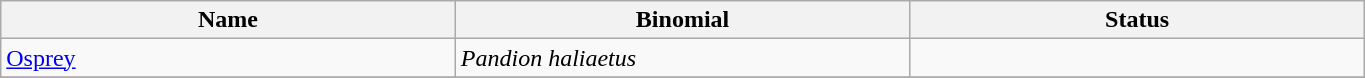<table width=72% class="wikitable">
<tr>
<th width=24%>Name</th>
<th width=24%>Binomial</th>
<th width=24%>Status</th>
</tr>
<tr>
<td><a href='#'>Osprey</a></td>
<td><em>Pandion haliaetus</em></td>
<td></td>
</tr>
<tr>
</tr>
</table>
